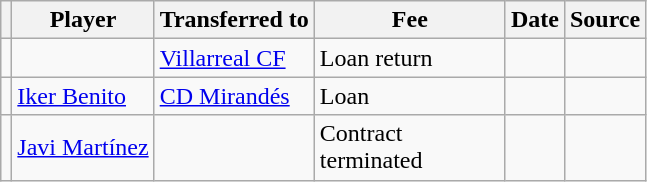<table class="wikitable plainrowheaders sortable">
<tr>
<th></th>
<th scope="col">Player</th>
<th>Transferred to</th>
<th style="width: 120px;">Fee</th>
<th scope="col">Date</th>
<th scope="col">Source</th>
</tr>
<tr>
<td align="center"></td>
<td></td>
<td> <a href='#'>Villarreal CF</a></td>
<td>Loan return</td>
<td></td>
<td></td>
</tr>
<tr>
<td align="center"></td>
<td> <a href='#'>Iker Benito</a></td>
<td> <a href='#'>CD Mirandés</a></td>
<td>Loan</td>
<td></td>
<td></td>
</tr>
<tr>
<td align="center"></td>
<td> <a href='#'>Javi Martínez</a></td>
<td></td>
<td>Contract terminated</td>
<td></td>
<td></td>
</tr>
</table>
